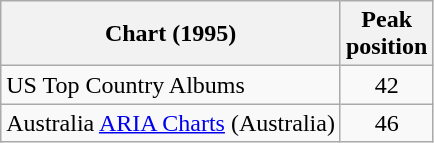<table class="wikitable">
<tr>
<th>Chart (1995)</th>
<th>Peak<br>position</th>
</tr>
<tr>
<td>US Top Country Albums</td>
<td align="center">42</td>
</tr>
<tr>
<td>Australia <a href='#'>ARIA Charts</a> (Australia)</td>
<td align="center">46</td>
</tr>
</table>
